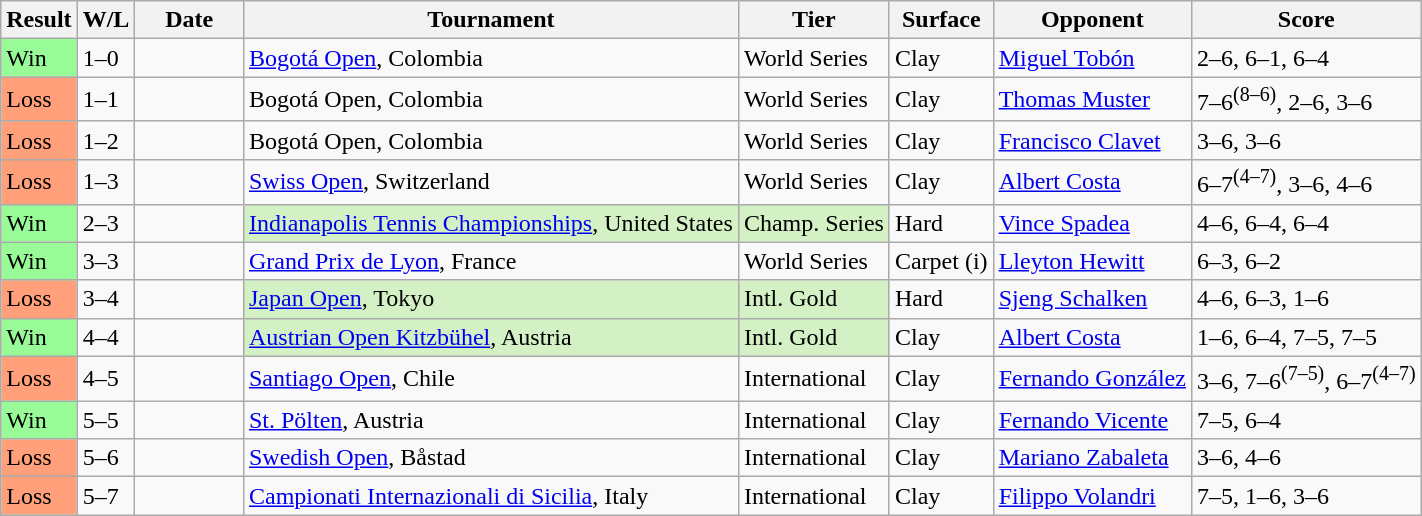<table class="sortable wikitable">
<tr>
<th style="width:40px">Result</th>
<th style="width:30px" class="unsortable">W/L</th>
<th style="width:65px">Date</th>
<th>Tournament</th>
<th>Tier</th>
<th>Surface</th>
<th>Opponent</th>
<th class="unsortable">Score</th>
</tr>
<tr>
<td style="background:#98fb98;">Win</td>
<td>1–0</td>
<td></td>
<td><a href='#'>Bogotá Open</a>, Colombia</td>
<td>World Series</td>
<td>Clay</td>
<td> <a href='#'>Miguel Tobón</a></td>
<td>2–6, 6–1, 6–4</td>
</tr>
<tr>
<td style="background:#ffa07a;">Loss</td>
<td>1–1</td>
<td><a href='#'></a></td>
<td>Bogotá Open, Colombia</td>
<td>World Series</td>
<td>Clay</td>
<td> <a href='#'>Thomas Muster</a></td>
<td>7–6<sup>(8–6)</sup>, 2–6, 3–6</td>
</tr>
<tr>
<td style="background:#ffa07a;">Loss</td>
<td>1–2</td>
<td></td>
<td>Bogotá Open, Colombia</td>
<td>World Series</td>
<td>Clay</td>
<td> <a href='#'>Francisco Clavet</a></td>
<td>3–6, 3–6</td>
</tr>
<tr>
<td style="background:#ffa07a;">Loss</td>
<td>1–3</td>
<td><a href='#'></a></td>
<td><a href='#'>Swiss Open</a>, Switzerland</td>
<td>World Series</td>
<td>Clay</td>
<td> <a href='#'>Albert Costa</a></td>
<td>6–7<sup>(4–7)</sup>, 3–6, 4–6</td>
</tr>
<tr>
<td style="background:#98fb98;">Win</td>
<td>2–3</td>
<td><a href='#'></a></td>
<td style="background:#D4F1C5;"><a href='#'>Indianapolis Tennis Championships</a>, United States</td>
<td style="background:#D4F1C5;">Champ. Series</td>
<td>Hard</td>
<td> <a href='#'>Vince Spadea</a></td>
<td>4–6, 6–4, 6–4</td>
</tr>
<tr>
<td style="background:#98fb98;">Win</td>
<td>3–3</td>
<td><a href='#'></a></td>
<td><a href='#'>Grand Prix de Lyon</a>, France</td>
<td>World Series</td>
<td>Carpet (i)</td>
<td> <a href='#'>Lleyton Hewitt</a></td>
<td>6–3, 6–2</td>
</tr>
<tr>
<td style="background:#ffa07a;">Loss</td>
<td>3–4</td>
<td></td>
<td style="background:#D4F1C5;"><a href='#'>Japan Open</a>, Tokyo</td>
<td style="background:#D4F1C5;">Intl. Gold</td>
<td>Hard</td>
<td> <a href='#'>Sjeng Schalken</a></td>
<td>4–6, 6–3, 1–6</td>
</tr>
<tr>
<td style="background:#98fb98;">Win</td>
<td>4–4</td>
<td><a href='#'></a></td>
<td style="background:#D4F1C5;"><a href='#'>Austrian Open Kitzbühel</a>, Austria</td>
<td style="background:#D4F1C5;">Intl. Gold</td>
<td>Clay</td>
<td> <a href='#'>Albert Costa</a></td>
<td>1–6, 6–4, 7–5, 7–5</td>
</tr>
<tr>
<td style="background:#ffa07a;">Loss</td>
<td>4–5</td>
<td><a href='#'></a></td>
<td><a href='#'>Santiago Open</a>, Chile</td>
<td>International</td>
<td>Clay</td>
<td> <a href='#'>Fernando González</a></td>
<td>3–6, 7–6<sup>(7–5)</sup>, 6–7<sup>(4–7)</sup></td>
</tr>
<tr>
<td style="background:#98fb98;">Win</td>
<td>5–5</td>
<td><a href='#'></a></td>
<td><a href='#'>St. Pölten</a>, Austria</td>
<td>International</td>
<td>Clay</td>
<td> <a href='#'>Fernando Vicente</a></td>
<td>7–5, 6–4</td>
</tr>
<tr>
<td style="background:#ffa07a;">Loss</td>
<td>5–6</td>
<td><a href='#'></a></td>
<td><a href='#'>Swedish Open</a>, Båstad</td>
<td>International</td>
<td>Clay</td>
<td> <a href='#'>Mariano Zabaleta</a></td>
<td>3–6, 4–6</td>
</tr>
<tr>
<td style="background:#ffa07a;">Loss</td>
<td>5–7</td>
<td><a href='#'></a></td>
<td><a href='#'>Campionati Internazionali di Sicilia</a>, Italy</td>
<td>International</td>
<td>Clay</td>
<td> <a href='#'>Filippo Volandri</a></td>
<td>7–5, 1–6, 3–6</td>
</tr>
</table>
